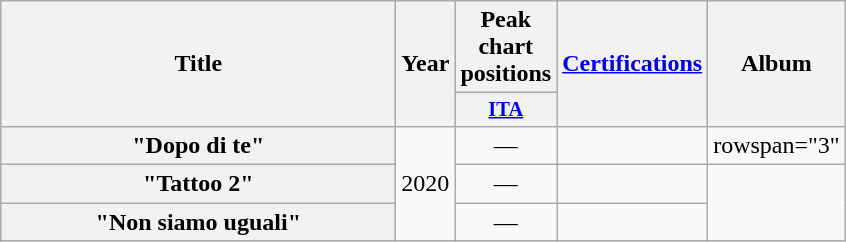<table class="wikitable plainrowheaders" style="text-align:center;">
<tr>
<th rowspan="2" scope="col" style="width:16em;">Title</th>
<th rowspan="2" scope="col" style="width:1em;">Year</th>
<th scope="col">Peak chart positions</th>
<th rowspan="2" scope="col"><a href='#'>Certifications</a></th>
<th rowspan="2">Album</th>
</tr>
<tr>
<th scope="col" style="width:3em;font-size:85%;"><a href='#'>ITA</a><br></th>
</tr>
<tr>
<th scope="row" nowrap="">"Dopo di te"<br></th>
<td rowspan="3">2020</td>
<td>—</td>
<td></td>
<td>rowspan="3" </td>
</tr>
<tr>
<th scope="row" nowrap="">"Tattoo 2"<br></th>
<td>—</td>
<td></td>
</tr>
<tr>
<th scope="row" nowrap="">"Non siamo uguali"<br></th>
<td>—</td>
<td></td>
</tr>
</table>
